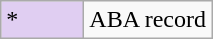<table class ="wikitable">
<tr>
<td style="background:#E0CEF2; width:3em;">*</td>
<td>ABA record</td>
</tr>
</table>
